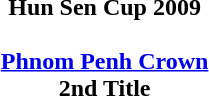<table style="width:95%;">
<tr align=center>
<td><strong>Hun Sen Cup 2009</strong><br><br> <strong><a href='#'>Phnom Penh Crown</a></strong><br><strong>2nd Title</strong></td>
</tr>
</table>
